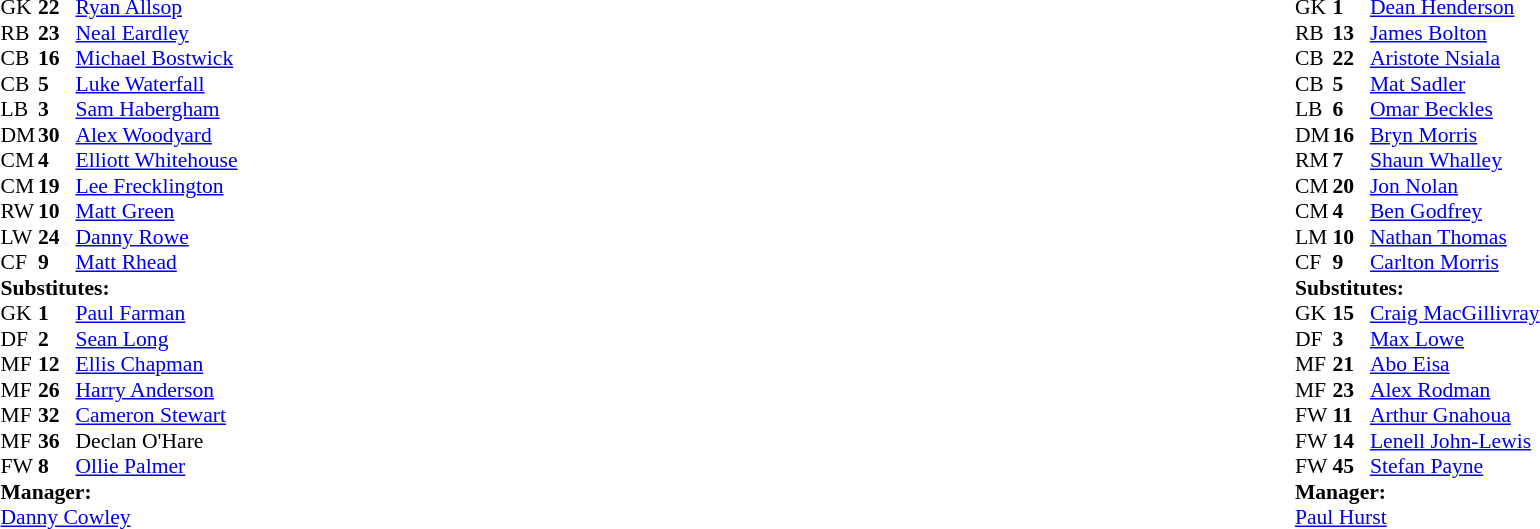<table style="width:100%">
<tr>
<td style="vertical-align:top; width:50%"><br><table cellspacing="0" cellpadding="0" style="font-size:90%">
<tr>
<th width=25></th>
<th width=25></th>
</tr>
<tr>
<td>GK</td>
<td><strong>22</strong></td>
<td> <a href='#'>Ryan Allsop</a></td>
</tr>
<tr>
<td>RB</td>
<td><strong>23</strong></td>
<td> <a href='#'>Neal Eardley</a></td>
</tr>
<tr>
<td>CB</td>
<td><strong>16</strong></td>
<td> <a href='#'>Michael Bostwick</a></td>
</tr>
<tr>
<td>CB</td>
<td><strong>5</strong></td>
<td> <a href='#'>Luke Waterfall</a></td>
</tr>
<tr>
<td>LB</td>
<td><strong>3</strong></td>
<td> <a href='#'>Sam Habergham</a></td>
</tr>
<tr>
<td>DM</td>
<td><strong>30</strong></td>
<td> <a href='#'>Alex Woodyard</a></td>
</tr>
<tr>
<td>CM</td>
<td><strong>4</strong></td>
<td> <a href='#'>Elliott Whitehouse</a></td>
</tr>
<tr>
<td>CM</td>
<td><strong>19</strong></td>
<td> <a href='#'>Lee Frecklington</a></td>
<td></td>
<td></td>
</tr>
<tr>
<td>RW</td>
<td><strong>10</strong></td>
<td> <a href='#'>Matt Green</a></td>
<td></td>
<td></td>
</tr>
<tr>
<td>LW</td>
<td><strong>24</strong></td>
<td> <a href='#'>Danny Rowe</a></td>
<td></td>
<td></td>
</tr>
<tr>
<td>CF</td>
<td><strong>9</strong></td>
<td> <a href='#'>Matt Rhead</a></td>
<td></td>
<td></td>
</tr>
<tr>
<td colspan="3"><strong>Substitutes:</strong></td>
</tr>
<tr>
<td>GK</td>
<td><strong>1</strong></td>
<td> <a href='#'>Paul Farman</a></td>
</tr>
<tr>
<td>DF</td>
<td><strong>2</strong></td>
<td> <a href='#'>Sean Long</a></td>
<td></td>
<td></td>
</tr>
<tr>
<td>MF</td>
<td><strong>12</strong></td>
<td> <a href='#'>Ellis Chapman</a></td>
</tr>
<tr>
<td>MF</td>
<td><strong>26</strong></td>
<td> <a href='#'>Harry Anderson</a></td>
<td></td>
<td></td>
</tr>
<tr>
<td>MF</td>
<td><strong>32</strong></td>
<td> <a href='#'>Cameron Stewart</a></td>
</tr>
<tr>
<td>MF</td>
<td><strong>36</strong></td>
<td> Declan O'Hare</td>
</tr>
<tr>
<td>FW</td>
<td><strong>8</strong></td>
<td> <a href='#'>Ollie Palmer</a></td>
<td></td>
<td></td>
</tr>
<tr>
<td colspan="3"><strong>Manager:</strong></td>
</tr>
<tr>
<td colspan="4"> <a href='#'>Danny Cowley</a></td>
</tr>
</table>
</td>
<td style="vertical-align:top; width:50%"><br><table cellspacing="0" cellpadding="0" style="font-size:90%; margin:auto">
<tr>
<th width=25></th>
<th width=25></th>
</tr>
<tr>
<td>GK</td>
<td><strong>1</strong></td>
<td> <a href='#'>Dean Henderson</a></td>
</tr>
<tr>
<td>RB</td>
<td><strong>13</strong></td>
<td> <a href='#'>James Bolton</a></td>
</tr>
<tr>
<td>CB</td>
<td><strong>22</strong></td>
<td> <a href='#'>Aristote Nsiala</a></td>
<td></td>
<td></td>
</tr>
<tr>
<td>CB</td>
<td><strong>5</strong></td>
<td> <a href='#'>Mat Sadler</a></td>
</tr>
<tr>
<td>LB</td>
<td><strong>6</strong></td>
<td> <a href='#'>Omar Beckles</a></td>
</tr>
<tr>
<td>DM</td>
<td><strong>16</strong></td>
<td> <a href='#'>Bryn Morris</a></td>
<td></td>
<td></td>
</tr>
<tr>
<td>RM</td>
<td><strong>7</strong></td>
<td> <a href='#'>Shaun Whalley</a></td>
<td></td>
<td></td>
</tr>
<tr>
<td>CM</td>
<td><strong>20</strong></td>
<td> <a href='#'>Jon Nolan</a></td>
<td></td>
<td></td>
</tr>
<tr>
<td>CM</td>
<td><strong>4</strong></td>
<td> <a href='#'>Ben Godfrey</a></td>
</tr>
<tr>
<td>LM</td>
<td><strong>10</strong></td>
<td> <a href='#'>Nathan Thomas</a></td>
<td></td>
<td></td>
</tr>
<tr>
<td>CF</td>
<td><strong>9</strong></td>
<td> <a href='#'>Carlton Morris</a></td>
</tr>
<tr>
<td colspan="3"><strong>Substitutes:</strong></td>
</tr>
<tr>
<td>GK</td>
<td><strong>15</strong></td>
<td> <a href='#'>Craig MacGillivray</a></td>
</tr>
<tr>
<td>DF</td>
<td><strong>3</strong></td>
<td> <a href='#'>Max Lowe</a></td>
</tr>
<tr>
<td>MF</td>
<td><strong>21</strong></td>
<td> <a href='#'>Abo Eisa</a></td>
</tr>
<tr>
<td>MF</td>
<td><strong>23</strong></td>
<td> <a href='#'>Alex Rodman</a></td>
<td></td>
<td></td>
</tr>
<tr>
<td>FW</td>
<td><strong>11</strong></td>
<td> <a href='#'>Arthur Gnahoua</a></td>
<td></td>
<td></td>
</tr>
<tr>
<td>FW</td>
<td><strong>14</strong></td>
<td> <a href='#'>Lenell John-Lewis</a></td>
</tr>
<tr>
<td>FW</td>
<td><strong>45</strong></td>
<td> <a href='#'>Stefan Payne</a></td>
<td></td>
<td></td>
</tr>
<tr>
<td colspan=3><strong>Manager:</strong></td>
</tr>
<tr>
<td colspan=4> <a href='#'>Paul Hurst</a></td>
</tr>
</table>
</td>
</tr>
</table>
